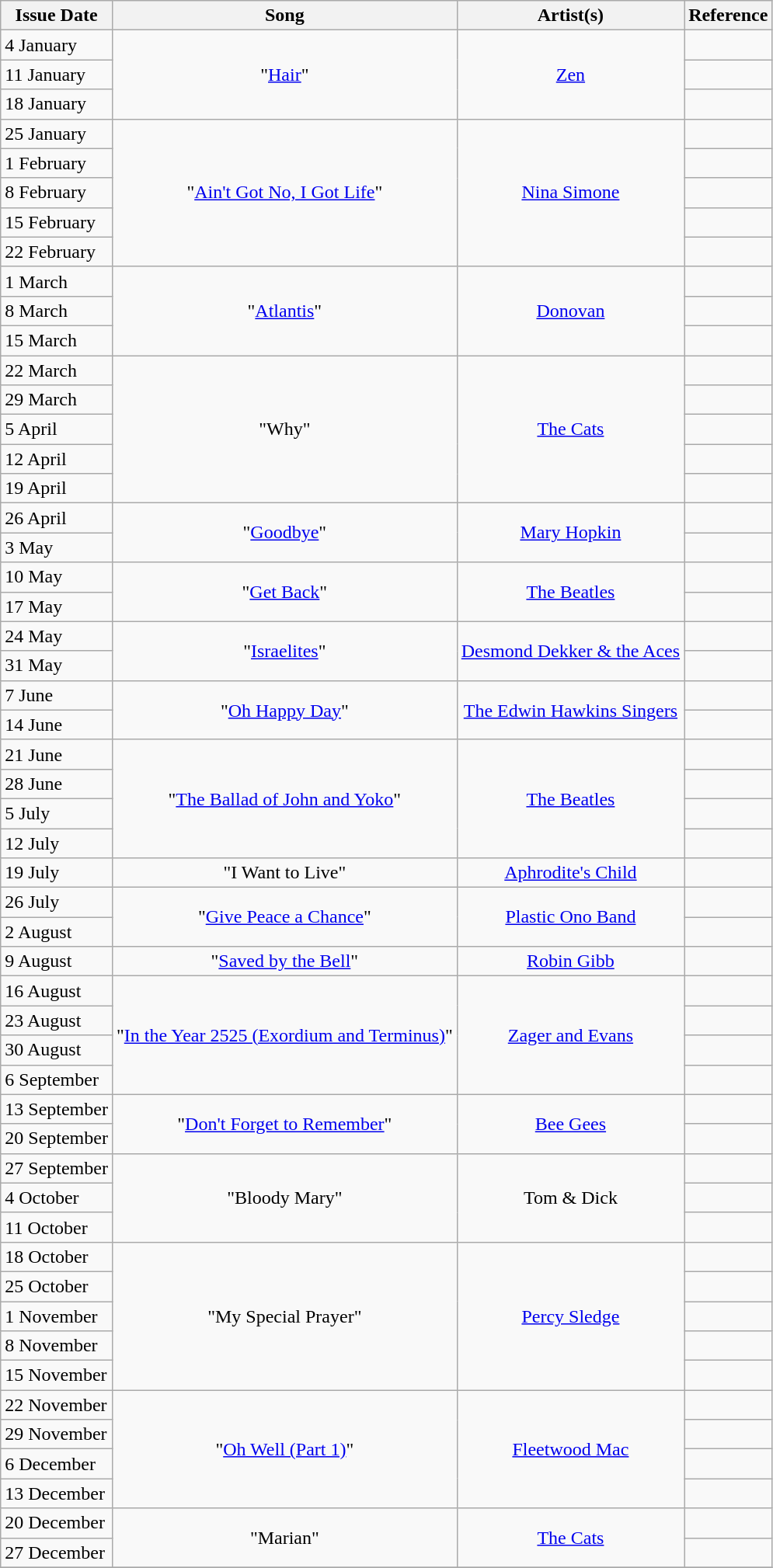<table class="wikitable">
<tr>
<th align="center">Issue Date</th>
<th align="center">Song</th>
<th align="center">Artist(s)</th>
<th align="center">Reference</th>
</tr>
<tr>
<td>4 January</td>
<td align="center" rowspan="3">"<a href='#'>Hair</a>"</td>
<td align="center" rowspan="3"><a href='#'>Zen</a></td>
<td align="center"></td>
</tr>
<tr>
<td>11 January</td>
<td align="center"></td>
</tr>
<tr>
<td>18 January</td>
<td align="center"></td>
</tr>
<tr>
<td>25 January</td>
<td align="center" rowspan="5">"<a href='#'>Ain't Got No, I Got Life</a>"</td>
<td align="center" rowspan="5"><a href='#'>Nina Simone</a></td>
<td align="center"></td>
</tr>
<tr>
<td>1 February</td>
<td align="center"></td>
</tr>
<tr>
<td>8 February</td>
<td align="center"></td>
</tr>
<tr>
<td>15 February</td>
<td align="center"></td>
</tr>
<tr>
<td>22 February</td>
<td align="center"></td>
</tr>
<tr>
<td>1 March</td>
<td align="center" rowspan="3">"<a href='#'>Atlantis</a>"</td>
<td align="center" rowspan="3"><a href='#'>Donovan</a></td>
<td align="center"></td>
</tr>
<tr>
<td>8 March</td>
<td align="center"></td>
</tr>
<tr>
<td>15 March</td>
<td align="center"></td>
</tr>
<tr>
<td>22 March</td>
<td align="center" rowspan="5">"Why"</td>
<td align="center" rowspan="5"><a href='#'>The Cats</a></td>
<td align="center"></td>
</tr>
<tr>
<td>29 March</td>
<td align="center"></td>
</tr>
<tr>
<td>5 April</td>
<td align="center"></td>
</tr>
<tr>
<td>12 April</td>
<td align="center"></td>
</tr>
<tr>
<td>19 April</td>
<td align="center"></td>
</tr>
<tr>
<td>26 April</td>
<td align="center" rowspan="2">"<a href='#'>Goodbye</a>"</td>
<td align="center" rowspan="2"><a href='#'>Mary Hopkin</a></td>
<td align="center"></td>
</tr>
<tr>
<td>3 May</td>
<td align="center"></td>
</tr>
<tr>
<td>10 May</td>
<td align="center" rowspan="2">"<a href='#'>Get Back</a>"</td>
<td align="center" rowspan="2"><a href='#'>The Beatles</a></td>
<td align="center"></td>
</tr>
<tr>
<td>17 May</td>
<td align="center"></td>
</tr>
<tr>
<td>24 May</td>
<td align="center" rowspan="2">"<a href='#'>Israelites</a>"</td>
<td align="center" rowspan="2"><a href='#'>Desmond Dekker & the Aces</a></td>
<td align="center"></td>
</tr>
<tr>
<td>31 May</td>
<td align="center"></td>
</tr>
<tr>
<td>7 June</td>
<td align="center" rowspan="2">"<a href='#'>Oh Happy Day</a>"</td>
<td align="center" rowspan="2"><a href='#'>The Edwin Hawkins Singers</a></td>
<td align="center"></td>
</tr>
<tr>
<td>14 June</td>
<td align="center"></td>
</tr>
<tr>
<td>21 June</td>
<td align="center" rowspan="4">"<a href='#'>The Ballad of John and Yoko</a>"</td>
<td align="center" rowspan="4"><a href='#'>The Beatles</a></td>
<td align="center"></td>
</tr>
<tr>
<td>28 June</td>
<td align="center"></td>
</tr>
<tr>
<td>5 July</td>
<td align="center"></td>
</tr>
<tr>
<td>12 July</td>
<td align="center"></td>
</tr>
<tr>
<td>19 July</td>
<td align="center">"I Want to Live"</td>
<td align="center"><a href='#'>Aphrodite's Child</a></td>
<td align="center"></td>
</tr>
<tr>
<td>26 July</td>
<td align="center" rowspan="2">"<a href='#'>Give Peace a Chance</a>"</td>
<td align="center" rowspan="2"><a href='#'>Plastic Ono Band</a></td>
<td align="center"></td>
</tr>
<tr>
<td>2 August</td>
<td align="center"></td>
</tr>
<tr>
<td>9 August</td>
<td align="center">"<a href='#'>Saved by the Bell</a>"</td>
<td align="center"><a href='#'>Robin Gibb</a></td>
<td align="center"></td>
</tr>
<tr>
<td>16 August</td>
<td align="center" rowspan="4">"<a href='#'>In the Year 2525 (Exordium and Terminus)</a>"</td>
<td align="center" rowspan="4"><a href='#'>Zager and Evans</a></td>
<td align="center"></td>
</tr>
<tr>
<td>23 August</td>
<td align="center"></td>
</tr>
<tr>
<td>30 August</td>
<td align="center"></td>
</tr>
<tr>
<td>6 September</td>
<td align="center"></td>
</tr>
<tr>
<td>13 September</td>
<td align="center" rowspan="2">"<a href='#'>Don't Forget to Remember</a>"</td>
<td align="center" rowspan="2"><a href='#'>Bee Gees</a></td>
<td align="center"></td>
</tr>
<tr>
<td>20 September</td>
<td align="center"></td>
</tr>
<tr>
<td>27 September</td>
<td align="center" rowspan="3">"Bloody Mary"</td>
<td align="center" rowspan="3">Tom & Dick</td>
<td align="center"></td>
</tr>
<tr>
<td>4 October</td>
<td align="center"></td>
</tr>
<tr>
<td>11 October</td>
<td align="center"></td>
</tr>
<tr>
<td>18 October</td>
<td align="center" rowspan="5">"My Special Prayer"</td>
<td align="center" rowspan="5"><a href='#'>Percy Sledge</a></td>
<td align="center"></td>
</tr>
<tr>
<td>25 October</td>
<td align="center"></td>
</tr>
<tr>
<td>1 November</td>
<td align="center"></td>
</tr>
<tr>
<td>8 November</td>
<td align="center"></td>
</tr>
<tr>
<td>15 November</td>
<td align="center"></td>
</tr>
<tr>
<td>22 November</td>
<td align="center" rowspan="4">"<a href='#'>Oh Well (Part 1)</a>"</td>
<td align="center" rowspan="4"><a href='#'>Fleetwood Mac</a></td>
<td align="center"></td>
</tr>
<tr>
<td>29 November</td>
<td align="center"></td>
</tr>
<tr>
<td>6 December</td>
<td align="center"></td>
</tr>
<tr>
<td>13 December</td>
<td align="center"></td>
</tr>
<tr>
<td>20 December</td>
<td align="center" rowspan="2">"Marian"</td>
<td align="center" rowspan="2"><a href='#'>The Cats</a></td>
<td align="center"></td>
</tr>
<tr>
<td>27 December</td>
<td align="center"></td>
</tr>
<tr>
</tr>
</table>
